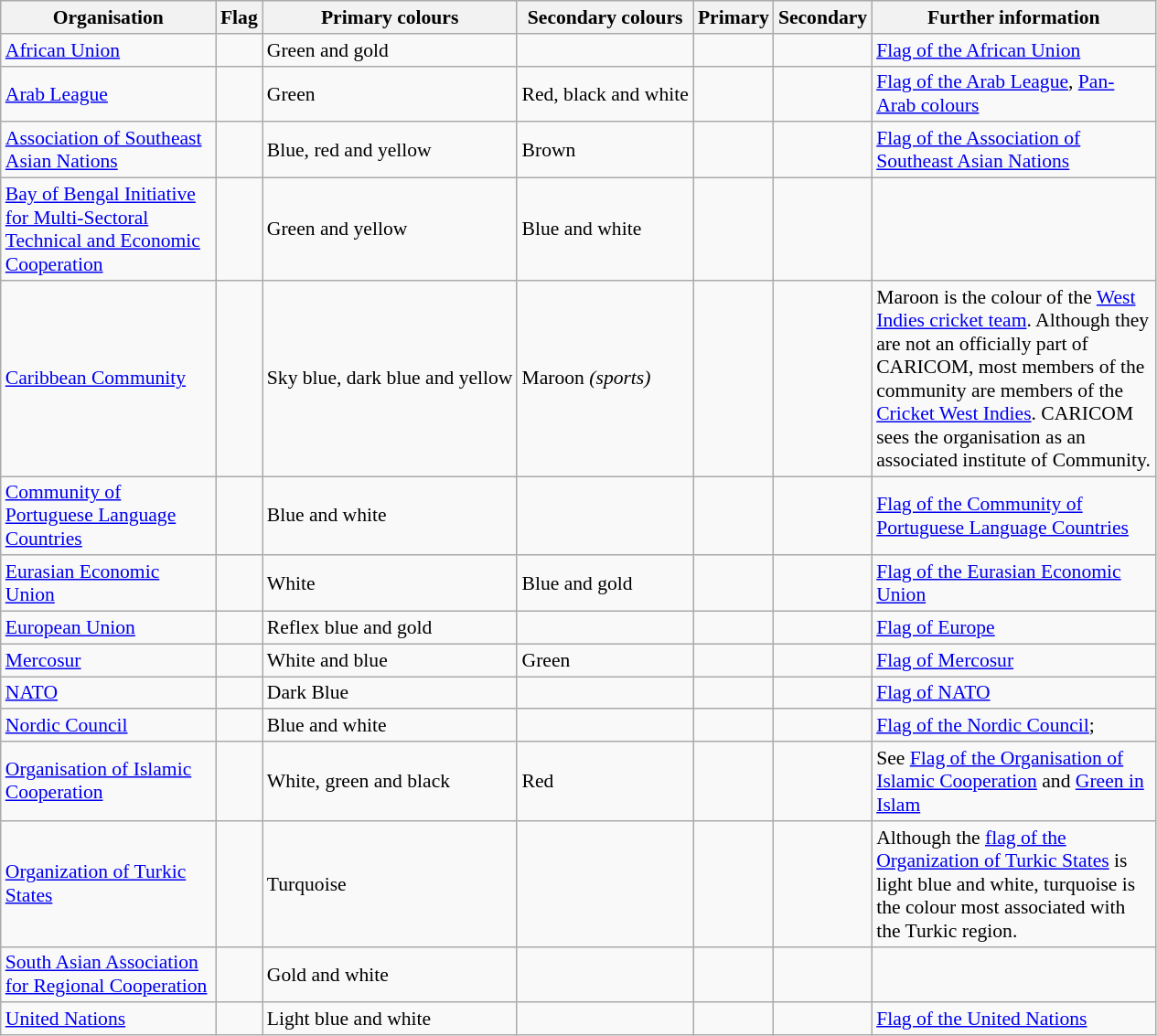<table class="wikitable sortable"style="font-size:90%">
<tr>
<th style="width:150px">Organisation</th>
<th class="unsortable">Flag</th>
<th>Primary colours</th>
<th>Secondary colours</th>
<th>Primary</th>
<th>Secondary</th>
<th width="200pt">Further information</th>
</tr>
<tr>
<td><a href='#'>African Union</a></td>
<td style="text-align:center"></td>
<td>Green and gold</td>
<td></td>
<td></td>
<td></td>
<td><a href='#'>Flag of the African Union</a></td>
</tr>
<tr>
<td><a href='#'>Arab League</a></td>
<td></td>
<td>Green</td>
<td>Red, black and white</td>
<td></td>
<td></td>
<td><a href='#'>Flag of the Arab League</a>, <a href='#'>Pan-Arab colours</a></td>
</tr>
<tr>
<td><a href='#'>Association of Southeast Asian Nations</a></td>
<td style="text-align:center"></td>
<td>Blue, red and yellow</td>
<td>Brown</td>
<td></td>
<td></td>
<td><a href='#'>Flag of the Association of Southeast Asian Nations</a></td>
</tr>
<tr>
<td><a href='#'>Bay of Bengal Initiative for Multi-Sectoral Technical and Economic Cooperation</a></td>
<td></td>
<td>Green and yellow</td>
<td>Blue and white</td>
<td></td>
<td></td>
<td></td>
</tr>
<tr>
<td><a href='#'>Caribbean Community</a></td>
<td></td>
<td>Sky blue, dark blue and yellow</td>
<td>Maroon <em>(sports)</em></td>
<td></td>
<td></td>
<td>Maroon is the colour of the <a href='#'>West Indies cricket team</a>. Although they are not an officially part of CARICOM, most members of the community are members of the <a href='#'>Cricket West Indies</a>.  CARICOM sees the organisation as an associated institute of Community.</td>
</tr>
<tr>
<td><a href='#'>Community of Portuguese Language Countries</a></td>
<td></td>
<td>Blue and white</td>
<td></td>
<td></td>
<td></td>
<td><a href='#'>Flag of the Community of Portuguese Language Countries</a></td>
</tr>
<tr>
<td><a href='#'>Eurasian Economic Union</a></td>
<td></td>
<td>White</td>
<td>Blue and gold</td>
<td></td>
<td></td>
<td><a href='#'>Flag of the Eurasian Economic Union</a></td>
</tr>
<tr>
<td><a href='#'>European Union</a></td>
<td style="text-align:center"></td>
<td>Reflex blue and gold</td>
<td></td>
<td></td>
<td></td>
<td><a href='#'>Flag of Europe</a></td>
</tr>
<tr>
<td><a href='#'>Mercosur</a></td>
<td></td>
<td>White and blue</td>
<td>Green</td>
<td></td>
<td></td>
<td><a href='#'>Flag of Mercosur</a></td>
</tr>
<tr>
<td><a href='#'>NATO</a></td>
<td style="text-align:center"></td>
<td>Dark Blue</td>
<td></td>
<td></td>
<td></td>
<td><a href='#'>Flag of NATO</a></td>
</tr>
<tr>
<td><a href='#'>Nordic Council</a></td>
<td></td>
<td>Blue and white</td>
<td></td>
<td></td>
<td></td>
<td><a href='#'>Flag of the Nordic Council</a>; </td>
</tr>
<tr>
<td><a href='#'>Organisation of Islamic Cooperation</a></td>
<td></td>
<td>White, green and black</td>
<td>Red</td>
<td></td>
<td></td>
<td>See <a href='#'>Flag of the Organisation of Islamic Cooperation</a> and <a href='#'>Green in Islam</a></td>
</tr>
<tr>
<td><a href='#'>Organization of Turkic States</a></td>
<td></td>
<td>Turquoise</td>
<td></td>
<td></td>
<td></td>
<td>Although the <a href='#'>flag of the Organization of Turkic States</a> is light blue and white, turquoise is the colour most associated with the Turkic region.</td>
</tr>
<tr>
<td><a href='#'>South Asian Association for Regional Cooperation</a></td>
<td></td>
<td>Gold and white</td>
<td></td>
<td></td>
<td></td>
<td></td>
</tr>
<tr>
<td><a href='#'>United Nations</a></td>
<td style="text-align:center"></td>
<td>Light blue and white</td>
<td></td>
<td></td>
<td></td>
<td><a href='#'>Flag of the United Nations</a></td>
</tr>
</table>
